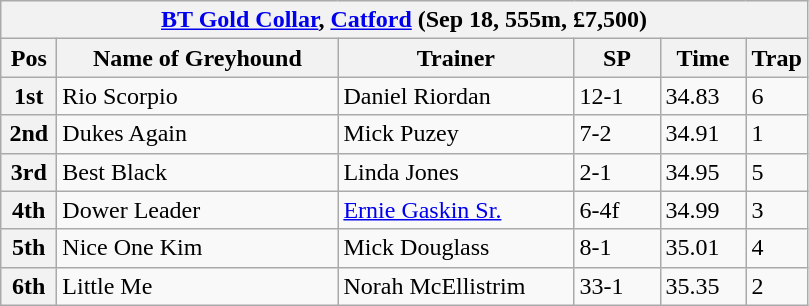<table class="wikitable">
<tr>
<th colspan="6"><a href='#'>BT Gold Collar</a>, <a href='#'>Catford</a> (Sep 18, 555m, £7,500)</th>
</tr>
<tr>
<th width=30>Pos</th>
<th width=180>Name of Greyhound</th>
<th width=150>Trainer</th>
<th width=50>SP</th>
<th width=50>Time</th>
<th width=30>Trap</th>
</tr>
<tr>
<th>1st</th>
<td>Rio Scorpio</td>
<td>Daniel Riordan</td>
<td>12-1</td>
<td>34.83</td>
<td>6</td>
</tr>
<tr>
<th>2nd</th>
<td>Dukes Again</td>
<td>Mick Puzey</td>
<td>7-2</td>
<td>34.91</td>
<td>1</td>
</tr>
<tr>
<th>3rd</th>
<td>Best Black</td>
<td>Linda Jones</td>
<td>2-1</td>
<td>34.95</td>
<td>5</td>
</tr>
<tr>
<th>4th</th>
<td>Dower Leader</td>
<td><a href='#'>Ernie Gaskin Sr.</a></td>
<td>6-4f</td>
<td>34.99</td>
<td>3</td>
</tr>
<tr>
<th>5th</th>
<td>Nice One Kim</td>
<td>Mick Douglass</td>
<td>8-1</td>
<td>35.01</td>
<td>4</td>
</tr>
<tr>
<th>6th</th>
<td>Little Me</td>
<td>Norah McEllistrim</td>
<td>33-1</td>
<td>35.35</td>
<td>2</td>
</tr>
</table>
